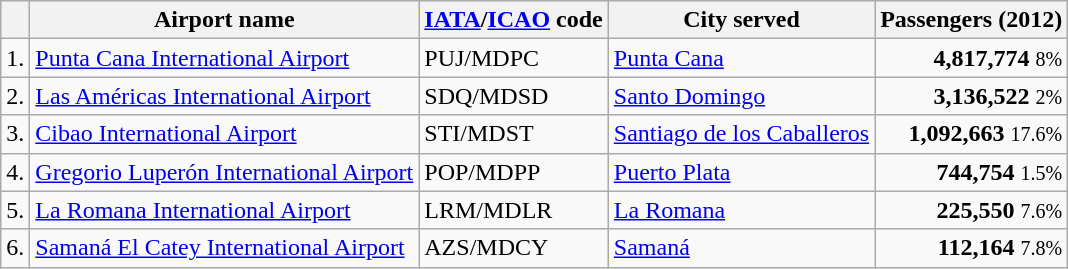<table class="wikitable sortable">
<tr>
<th></th>
<th>Airport name</th>
<th><a href='#'>IATA</a>/<a href='#'>ICAO</a> code</th>
<th>City served</th>
<th>Passengers (2012)</th>
</tr>
<tr>
<td>1.</td>
<td><a href='#'>Punta Cana International Airport</a></td>
<td>PUJ/MDPC</td>
<td><a href='#'>Punta Cana</a></td>
<td align=right><strong>4,817,774</strong> <small> 8%</small></td>
</tr>
<tr>
<td>2.</td>
<td><a href='#'>Las Américas International Airport</a></td>
<td>SDQ/MDSD</td>
<td><a href='#'>Santo Domingo</a></td>
<td align=right><strong>3,136,522</strong> <small> 2%</small></td>
</tr>
<tr>
<td>3.</td>
<td><a href='#'>Cibao International Airport</a></td>
<td>STI/MDST</td>
<td><a href='#'>Santiago de los Caballeros</a></td>
<td align=right><strong>1,092,663</strong> <small> 17.6%</small></td>
</tr>
<tr>
<td>4.</td>
<td><a href='#'>Gregorio Luperón International Airport</a></td>
<td>POP/MDPP</td>
<td><a href='#'>Puerto Plata</a></td>
<td align=right><strong>744,754</strong> <small> 1.5%</small></td>
</tr>
<tr>
<td>5.</td>
<td><a href='#'>La Romana International Airport</a></td>
<td>LRM/MDLR</td>
<td><a href='#'>La Romana</a></td>
<td align=right><strong>225,550</strong> <small> 7.6%</small></td>
</tr>
<tr>
<td>6.</td>
<td><a href='#'>Samaná El Catey International Airport</a></td>
<td>AZS/MDCY</td>
<td><a href='#'>Samaná</a></td>
<td align=right><strong>112,164</strong> <small> 7.8%</small></td>
</tr>
</table>
